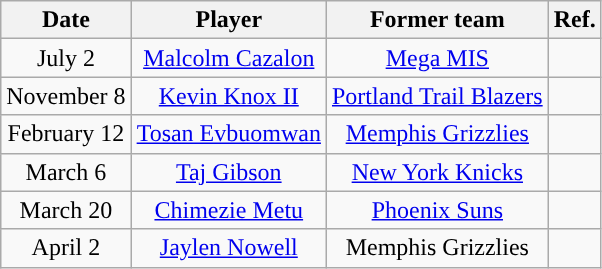<table class="wikitable sortable sortable" style="text-align: center">
<tr>
<th>Date</th>
<th>Player</th>
<th>Former team</th>
<th>Ref.</th>
</tr>
<tr>
<td>July 2</td>
<td><a href='#'>Malcolm Cazalon</a></td>
<td> <a href='#'>Mega MIS</a></td>
<td></td>
</tr>
<tr>
<td>November 8</td>
<td><a href='#'>Kevin Knox II</a></td>
<td><a href='#'>Portland Trail Blazers</a></td>
<td></td>
</tr>
<tr>
<td>February 12</td>
<td><a href='#'>Tosan Evbuomwan</a></td>
<td><a href='#'>Memphis Grizzlies</a></td>
<td></td>
</tr>
<tr>
<td>March 6</td>
<td><a href='#'>Taj Gibson</a></td>
<td><a href='#'>New York Knicks</a></td>
<td></td>
</tr>
<tr>
<td>March 20</td>
<td><a href='#'>Chimezie Metu</a></td>
<td><a href='#'>Phoenix Suns</a></td>
<td></td>
</tr>
<tr>
<td>April 2</td>
<td><a href='#'>Jaylen Nowell</a></td>
<td>Memphis Grizzlies</td>
<td></td>
</tr>
</table>
